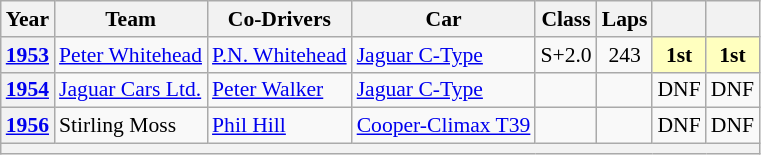<table class="wikitable" style="text-align:center; font-size:90%">
<tr>
<th>Year</th>
<th>Team</th>
<th>Co-Drivers</th>
<th>Car</th>
<th>Class</th>
<th>Laps</th>
<th></th>
<th></th>
</tr>
<tr>
<th><a href='#'>1953</a></th>
<td align="left"> <a href='#'>Peter Whitehead</a></td>
<td align="left"> <a href='#'>P.N. Whitehead</a></td>
<td align="left"><a href='#'>Jaguar C-Type</a></td>
<td>S+2.0</td>
<td>243</td>
<td style="background:#FFFFBF"><strong>1st</strong></td>
<td style="background:#FFFFBF"><strong>1st</strong></td>
</tr>
<tr>
<th><a href='#'>1954</a></th>
<td align="left"> <a href='#'>Jaguar Cars Ltd.</a></td>
<td align="left"> <a href='#'>Peter Walker</a></td>
<td align="left"><a href='#'>Jaguar C-Type</a></td>
<td></td>
<td></td>
<td>DNF</td>
<td>DNF</td>
</tr>
<tr>
<th><a href='#'>1956</a></th>
<td align="left"> Stirling Moss</td>
<td align="left"> <a href='#'>Phil Hill</a></td>
<td align="left"><a href='#'>Cooper-Climax T39</a></td>
<td></td>
<td></td>
<td>DNF</td>
<td>DNF</td>
</tr>
<tr>
<th colspan="8"></th>
</tr>
</table>
